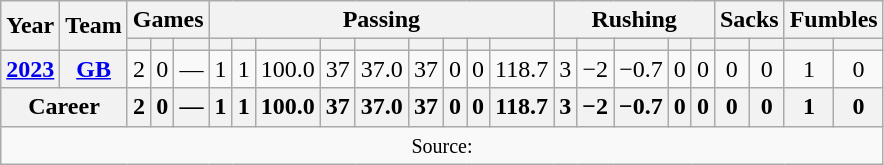<table class="wikitable" style="text-align:center;">
<tr>
<th rowspan="2">Year</th>
<th rowspan="2">Team</th>
<th colspan="3">Games</th>
<th colspan="9">Passing</th>
<th colspan="5">Rushing</th>
<th colspan="2">Sacks</th>
<th colspan="2">Fumbles</th>
</tr>
<tr>
<th></th>
<th></th>
<th></th>
<th></th>
<th></th>
<th></th>
<th></th>
<th></th>
<th></th>
<th></th>
<th></th>
<th></th>
<th></th>
<th></th>
<th></th>
<th></th>
<th></th>
<th></th>
<th></th>
<th></th>
<th></th>
</tr>
<tr>
<th><a href='#'>2023</a></th>
<th><a href='#'>GB</a></th>
<td>2</td>
<td>0</td>
<td>—</td>
<td>1</td>
<td>1</td>
<td>100.0</td>
<td>37</td>
<td>37.0</td>
<td>37</td>
<td>0</td>
<td>0</td>
<td>118.7</td>
<td>3</td>
<td>−2</td>
<td>−0.7</td>
<td>0</td>
<td>0</td>
<td>0</td>
<td>0</td>
<td>1</td>
<td>0</td>
</tr>
<tr>
<th colspan="2">Career</th>
<th>2</th>
<th>0</th>
<th>—</th>
<th>1</th>
<th>1</th>
<th>100.0</th>
<th>37</th>
<th>37.0</th>
<th>37</th>
<th>0</th>
<th>0</th>
<th>118.7</th>
<th>3</th>
<th>−2</th>
<th>−0.7</th>
<th>0</th>
<th>0</th>
<th>0</th>
<th>0</th>
<th>1</th>
<th>0</th>
</tr>
<tr>
<td colspan="23"><small>Source: </small></td>
</tr>
</table>
